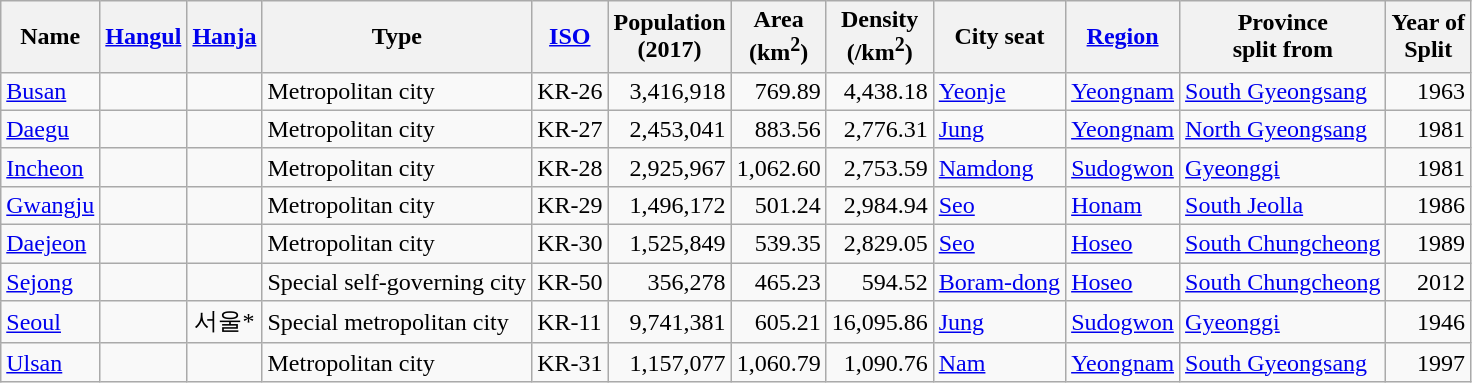<table class="wikitable sortable">
<tr>
<th>Name</th>
<th><a href='#'>Hangul</a></th>
<th><a href='#'>Hanja</a></th>
<th>Type</th>
<th><a href='#'>ISO</a></th>
<th>Population<br>(2017)</th>
<th>Area<br>(km<sup>2</sup>)</th>
<th>Density<br>(/km<sup>2</sup>)</th>
<th>City seat</th>
<th><a href='#'>Region</a></th>
<th>Province<br>split from</th>
<th>Year of<br>Split</th>
</tr>
<tr>
<td><a href='#'>Busan</a></td>
<td align=center><span></span></td>
<td align=center><span></span></td>
<td>Metropolitan city</td>
<td>KR-26</td>
<td align=right>3,416,918</td>
<td align=right>769.89</td>
<td align=right>4,438.18</td>
<td><a href='#'>Yeonje</a></td>
<td><a href='#'>Yeongnam</a></td>
<td><a href='#'>South Gyeongsang</a></td>
<td align=right>1963</td>
</tr>
<tr>
<td><a href='#'>Daegu</a></td>
<td align=center><span></span></td>
<td align=center><span></span></td>
<td>Metropolitan city</td>
<td>KR-27</td>
<td align=right>2,453,041</td>
<td align=right>883.56</td>
<td align=right>2,776.31</td>
<td><a href='#'>Jung</a></td>
<td><a href='#'>Yeongnam</a></td>
<td><a href='#'>North Gyeongsang</a></td>
<td align=right>1981</td>
</tr>
<tr>
<td><a href='#'>Incheon</a></td>
<td align=center><span></span></td>
<td align=center><span></span></td>
<td>Metropolitan city</td>
<td>KR-28</td>
<td align=right>2,925,967</td>
<td align=right>1,062.60</td>
<td align=right>2,753.59</td>
<td><a href='#'>Namdong</a></td>
<td><a href='#'>Sudogwon</a></td>
<td><a href='#'>Gyeonggi</a></td>
<td align=right>1981</td>
</tr>
<tr>
<td><a href='#'>Gwangju</a></td>
<td align=center><span></span></td>
<td align=center><span></span></td>
<td>Metropolitan city</td>
<td>KR-29</td>
<td align=right>1,496,172</td>
<td align=right>501.24</td>
<td align=right>2,984.94</td>
<td><a href='#'>Seo</a></td>
<td><a href='#'>Honam</a></td>
<td><a href='#'>South Jeolla</a></td>
<td align=right>1986</td>
</tr>
<tr>
<td><a href='#'>Daejeon</a></td>
<td align=center><span></span></td>
<td align=center><span></span></td>
<td>Metropolitan city</td>
<td>KR-30</td>
<td align=right>1,525,849</td>
<td align=right>539.35</td>
<td align=right>2,829.05</td>
<td><a href='#'>Seo</a></td>
<td><a href='#'>Hoseo</a></td>
<td><a href='#'>South Chungcheong</a></td>
<td align=right>1989</td>
</tr>
<tr>
<td><a href='#'>Sejong</a></td>
<td align=center><span></span></td>
<td align=center><span></span></td>
<td>Special self-governing city</td>
<td>KR-50</td>
<td align=right>356,278</td>
<td align="right">465.23</td>
<td align=right>594.52</td>
<td><a href='#'>Boram-dong</a></td>
<td><a href='#'>Hoseo</a></td>
<td><a href='#'>South Chungcheong</a></td>
<td align=right>2012</td>
</tr>
<tr>
<td><a href='#'>Seoul</a></td>
<td align=center><span></span></td>
<td align=center><span><span>서울</span>*</span></td>
<td>Special metropolitan city</td>
<td>KR-11</td>
<td align=right>9,741,381</td>
<td align=right>605.21</td>
<td align=right>16,095.86</td>
<td><a href='#'>Jung</a></td>
<td><a href='#'>Sudogwon</a></td>
<td><a href='#'>Gyeonggi</a></td>
<td align=right>1946</td>
</tr>
<tr>
<td><a href='#'>Ulsan</a></td>
<td align=center><span></span></td>
<td align=center><span></span></td>
<td>Metropolitan city</td>
<td>KR-31</td>
<td align=right>1,157,077</td>
<td align=right>1,060.79</td>
<td align=right>1,090.76</td>
<td><a href='#'>Nam</a></td>
<td><a href='#'>Yeongnam</a></td>
<td><a href='#'>South Gyeongsang</a></td>
<td align=right>1997</td>
</tr>
</table>
